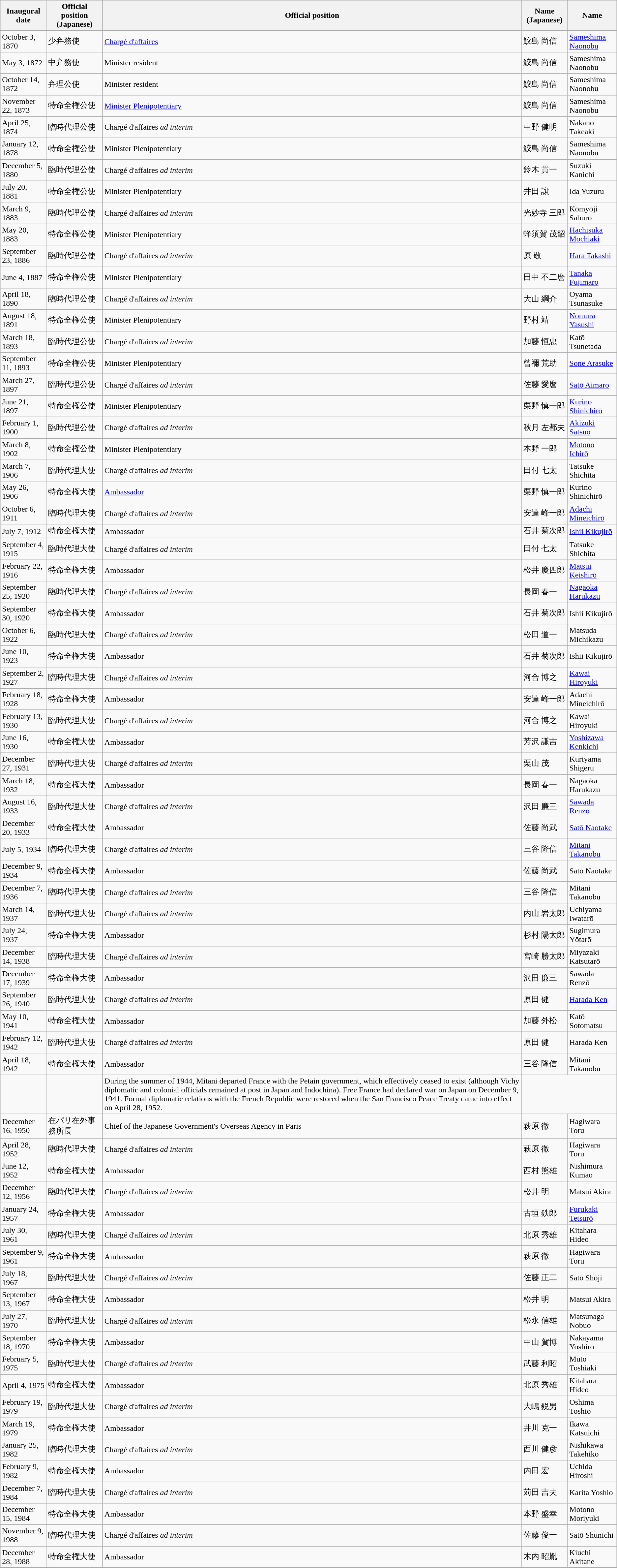<table class="wikitable">
<tr>
<th>Inaugural date</th>
<th>Official position (Japanese)</th>
<th>Official position</th>
<th>Name (Japanese)</th>
<th>Name</th>
</tr>
<tr>
<td>October 3, 1870</td>
<td>少弁務使</td>
<td><a href='#'>Chargé d'affaires</a></td>
<td>鮫島 尚信</td>
<td><a href='#'>Sameshima Naonobu</a></td>
</tr>
<tr>
<td>May 3, 1872</td>
<td>中弁務使</td>
<td>Minister resident</td>
<td>鮫島 尚信</td>
<td>Sameshima Naonobu</td>
</tr>
<tr>
<td>October 14, 1872</td>
<td>弁理公使</td>
<td>Minister resident</td>
<td>鮫島 尚信</td>
<td>Sameshima Naonobu</td>
</tr>
<tr>
<td>November 22, 1873</td>
<td>特命全権公使</td>
<td><a href='#'>Minister Plenipotentiary</a></td>
<td>鮫島 尚信</td>
<td>Sameshima Naonobu</td>
</tr>
<tr>
<td>April 25, 1874</td>
<td>臨時代理公使</td>
<td>Chargé d'affaires <em>ad interim</em></td>
<td>中野 健明</td>
<td>Nakano Takeaki</td>
</tr>
<tr>
<td>January 12, 1878</td>
<td>特命全権公使</td>
<td>Minister Plenipotentiary</td>
<td>鮫島 尚信</td>
<td>Sameshima Naonobu</td>
</tr>
<tr>
<td>December 5, 1880</td>
<td>臨時代理公使</td>
<td>Chargé d'affaires <em>ad interim</em></td>
<td>鈴木 貫一</td>
<td>Suzuki Kanichi</td>
</tr>
<tr>
<td>July 20, 1881</td>
<td>特命全権公使</td>
<td>Minister Plenipotentiary</td>
<td>井田 譲</td>
<td>Ida Yuzuru</td>
</tr>
<tr>
<td>March 9, 1883</td>
<td>臨時代理公使</td>
<td>Chargé d'affaires <em>ad interim</em></td>
<td>光妙寺 三郎</td>
<td>Kōmyōji Saburō</td>
</tr>
<tr>
<td>May 20, 1883</td>
<td>特命全権公使</td>
<td>Minister Plenipotentiary</td>
<td>蜂須賀 茂韶</td>
<td><a href='#'>Hachisuka Mochiaki</a></td>
</tr>
<tr>
<td>September 23, 1886</td>
<td>臨時代理公使</td>
<td>Chargé d'affaires <em>ad interim</em></td>
<td>原 敬</td>
<td><a href='#'>Hara Takashi</a></td>
</tr>
<tr>
<td>June 4, 1887</td>
<td>特命全権公使</td>
<td>Minister Plenipotentiary</td>
<td>田中 不二麿</td>
<td><a href='#'>Tanaka Fujimaro</a></td>
</tr>
<tr>
<td>April 18, 1890</td>
<td>臨時代理公使</td>
<td>Chargé d'affaires <em>ad interim</em></td>
<td>大山 綱介</td>
<td>Oyama Tsunasuke</td>
</tr>
<tr>
<td>August 18, 1891</td>
<td>特命全権公使</td>
<td>Minister Plenipotentiary</td>
<td>野村 靖</td>
<td><a href='#'>Nomura Yasushi</a></td>
</tr>
<tr>
<td>March 18, 1893</td>
<td>臨時代理公使</td>
<td>Chargé d'affaires <em>ad interim</em></td>
<td>加藤 恒忠</td>
<td>Katō Tsunetada</td>
</tr>
<tr>
<td>September 11, 1893</td>
<td>特命全権公使</td>
<td>Minister Plenipotentiary</td>
<td>曾禰 荒助</td>
<td><a href='#'>Sone Arasuke</a></td>
</tr>
<tr>
<td>March 27, 1897</td>
<td>臨時代理公使</td>
<td>Chargé d'affaires <em>ad interim</em></td>
<td>佐藤 愛麿</td>
<td><a href='#'>Satō Aimaro</a></td>
</tr>
<tr>
<td>June 21, 1897</td>
<td>特命全権公使</td>
<td>Minister Plenipotentiary</td>
<td>栗野 慎一郎</td>
<td><a href='#'>Kurino Shinichirō</a></td>
</tr>
<tr>
<td>February 1, 1900</td>
<td>臨時代理公使</td>
<td>Chargé d'affaires <em>ad interim</em></td>
<td>秋月 左都夫</td>
<td><a href='#'>Akizuki Satsuo</a></td>
</tr>
<tr>
<td>March 8, 1902</td>
<td>特命全権公使</td>
<td>Minister Plenipotentiary</td>
<td>本野 一郎</td>
<td><a href='#'>Motono Ichirō</a></td>
</tr>
<tr>
<td>March 7, 1906</td>
<td>臨時代理大使</td>
<td>Chargé d'affaires <em>ad interim</em></td>
<td>田付 七太</td>
<td>Tatsuke Shichita</td>
</tr>
<tr>
<td>May 26, 1906</td>
<td>特命全権大使</td>
<td><a href='#'>Ambassador</a></td>
<td>栗野 慎一郎</td>
<td>Kurino Shinichirō</td>
</tr>
<tr>
<td>October 6, 1911</td>
<td>臨時代理大使</td>
<td>Chargé d'affaires <em>ad interim</em></td>
<td>安達 峰一郎</td>
<td><a href='#'>Adachi Mineichirō</a></td>
</tr>
<tr>
<td>July 7, 1912</td>
<td>特命全権大使</td>
<td>Ambassador</td>
<td>石井 菊次郎</td>
<td><a href='#'>Ishii Kikujirō</a></td>
</tr>
<tr>
<td>September 4, 1915</td>
<td>臨時代理大使</td>
<td>Chargé d'affaires <em>ad interim</em></td>
<td>田付 七太</td>
<td>Tatsuke Shichita</td>
</tr>
<tr>
<td>February 22, 1916</td>
<td>特命全権大使</td>
<td>Ambassador</td>
<td>松井 慶四郎</td>
<td><a href='#'>Matsui Keishirō</a></td>
</tr>
<tr>
<td>September 25, 1920</td>
<td>臨時代理大使</td>
<td>Chargé d'affaires <em>ad interim</em></td>
<td>長岡 春一</td>
<td><a href='#'>Nagaoka Harukazu</a></td>
</tr>
<tr>
<td>September 30, 1920</td>
<td>特命全権大使</td>
<td>Ambassador</td>
<td>石井 菊次郎</td>
<td>Ishii Kikujirō</td>
</tr>
<tr>
<td>October 6, 1922</td>
<td>臨時代理大使</td>
<td>Chargé d'affaires <em>ad interim</em></td>
<td>松田 道一</td>
<td>Matsuda Michikazu</td>
</tr>
<tr>
<td>June 10, 1923</td>
<td>特命全権大使</td>
<td>Ambassador</td>
<td>石井 菊次郎</td>
<td>Ishii Kikujirō</td>
</tr>
<tr>
<td>September 2, 1927</td>
<td>臨時代理大使</td>
<td>Chargé d'affaires <em>ad interim</em></td>
<td>河合 博之</td>
<td><a href='#'>Kawai Hiroyuki</a></td>
</tr>
<tr>
<td>February 18, 1928</td>
<td>特命全権大使</td>
<td>Ambassador</td>
<td>安達 峰一郎</td>
<td>Adachi Mineichirō</td>
</tr>
<tr>
<td>February 13, 1930</td>
<td>臨時代理大使</td>
<td>Chargé d'affaires <em>ad interim</em></td>
<td>河合 博之</td>
<td>Kawai Hiroyuki</td>
</tr>
<tr>
<td>June 16, 1930</td>
<td>特命全権大使</td>
<td>Ambassador</td>
<td>芳沢 謙吉</td>
<td><a href='#'>Yoshizawa Kenkichi</a></td>
</tr>
<tr>
<td>December 27, 1931</td>
<td>臨時代理大使</td>
<td>Chargé d'affaires <em>ad interim</em></td>
<td>栗山 茂</td>
<td>Kuriyama Shigeru</td>
</tr>
<tr>
<td>March 18, 1932</td>
<td>特命全権大使</td>
<td>Ambassador</td>
<td>長岡 春一</td>
<td>Nagaoka Harukazu</td>
</tr>
<tr>
<td>August 16, 1933</td>
<td>臨時代理大使</td>
<td>Chargé d'affaires <em>ad interim</em></td>
<td>沢田 廉三</td>
<td><a href='#'>Sawada Renzō</a></td>
</tr>
<tr>
<td>December 20, 1933</td>
<td>特命全権大使</td>
<td>Ambassador</td>
<td>佐藤 尚武</td>
<td><a href='#'>Satō Naotake</a></td>
</tr>
<tr>
<td>July 5, 1934</td>
<td>臨時代理大使</td>
<td>Chargé d'affaires <em>ad interim</em></td>
<td>三谷 隆信</td>
<td><a href='#'>Mitani Takanobu</a></td>
</tr>
<tr>
<td>December 9, 1934</td>
<td>特命全権大使</td>
<td>Ambassador</td>
<td>佐藤 尚武</td>
<td>Satō Naotake</td>
</tr>
<tr>
<td>December 7, 1936</td>
<td>臨時代理大使</td>
<td>Chargé d'affaires <em>ad interim</em></td>
<td>三谷 隆信</td>
<td>Mitani Takanobu</td>
</tr>
<tr>
<td>March 14, 1937</td>
<td>臨時代理大使</td>
<td>Chargé d'affaires <em>ad interim</em></td>
<td>内山 岩太郎</td>
<td>Uchiyama Iwatarō</td>
</tr>
<tr>
<td>July 24, 1937</td>
<td>特命全権大使</td>
<td>Ambassador</td>
<td>杉村 陽太郎</td>
<td>Sugimura Yōtarō</td>
</tr>
<tr>
<td>December 14, 1938</td>
<td>臨時代理大使</td>
<td>Chargé d'affaires <em>ad interim</em></td>
<td>宮崎 勝太郎</td>
<td>Miyazaki Katsutarō</td>
</tr>
<tr>
<td>December 17, 1939</td>
<td>特命全権大使</td>
<td>Ambassador</td>
<td>沢田 廉三</td>
<td>Sawada Renzō</td>
</tr>
<tr>
<td>September 26, 1940</td>
<td>臨時代理大使</td>
<td>Chargé d'affaires <em>ad interim</em></td>
<td>原田 健</td>
<td><a href='#'>Harada Ken</a></td>
</tr>
<tr>
<td>May 10, 1941</td>
<td>特命全権大使</td>
<td>Ambassador</td>
<td>加藤 外松</td>
<td>Katō Sotomatsu</td>
</tr>
<tr>
<td>February 12, 1942</td>
<td>臨時代理大使</td>
<td>Chargé d'affaires <em>ad interim</em></td>
<td>原田 健</td>
<td>Harada Ken</td>
</tr>
<tr>
<td>April 18, 1942</td>
<td>特命全権大使</td>
<td>Ambassador</td>
<td>三谷 隆信</td>
<td>Mitani Takanobu</td>
</tr>
<tr>
<td></td>
<td></td>
<td>During the summer of 1944, Mitani departed France with the Petain government, which effectively ceased to exist (although Vichy diplomatic and colonial officials remained at post in Japan and Indochina). Free France had declared war on Japan on December 9, 1941. Formal diplomatic relations with the French Republic were restored when the San Francisco Peace Treaty came into effect on April 28, 1952.</td>
</tr>
<tr>
<td>December 16, 1950</td>
<td>在パリ在外事務所長</td>
<td>Chief of the Japanese Government's Overseas Agency in Paris</td>
<td>萩原 徹</td>
<td>Hagiwara Toru</td>
</tr>
<tr>
<td>April 28, 1952</td>
<td>臨時代理大使</td>
<td>Chargé d'affaires <em>ad interim</em></td>
<td>萩原 徹</td>
<td>Hagiwara Toru</td>
</tr>
<tr>
<td>June 12, 1952</td>
<td>特命全権大使</td>
<td>Ambassador</td>
<td>西村 熊雄</td>
<td>Nishimura Kumao</td>
</tr>
<tr>
<td>December 12, 1956</td>
<td>臨時代理大使</td>
<td>Chargé d'affaires <em>ad interim</em></td>
<td>松井 明</td>
<td>Matsui Akira</td>
</tr>
<tr>
<td>January 24, 1957</td>
<td>特命全権大使</td>
<td>Ambassador</td>
<td>古垣 鉄郎</td>
<td><a href='#'>Furukaki Tetsurō</a></td>
</tr>
<tr>
<td>July 30, 1961</td>
<td>臨時代理大使</td>
<td>Chargé d'affaires <em>ad interim</em></td>
<td>北原 秀雄</td>
<td>Kitahara Hideo</td>
</tr>
<tr>
<td>September 9, 1961</td>
<td>特命全権大使</td>
<td>Ambassador</td>
<td>萩原 徹</td>
<td>Hagiwara Toru</td>
</tr>
<tr>
<td>July 18, 1967</td>
<td>臨時代理大使</td>
<td>Chargé d'affaires <em>ad interim</em></td>
<td>佐藤 正二</td>
<td>Satō Shōji</td>
</tr>
<tr>
<td>September 13, 1967</td>
<td>特命全権大使</td>
<td>Ambassador</td>
<td>松井 明</td>
<td>Matsui Akira</td>
</tr>
<tr>
<td>July 27, 1970</td>
<td>臨時代理大使</td>
<td>Chargé d'affaires <em>ad interim</em></td>
<td>松永 信雄</td>
<td>Matsunaga Nobuo</td>
</tr>
<tr>
<td>September 18, 1970</td>
<td>特命全権大使</td>
<td>Ambassador</td>
<td>中山 賀博</td>
<td>Nakayama Yoshirō</td>
</tr>
<tr>
<td>February 5, 1975</td>
<td>臨時代理大使</td>
<td>Chargé d'affaires <em>ad interim</em></td>
<td>武藤 利昭</td>
<td>Muto Toshiaki</td>
</tr>
<tr>
<td>April 4, 1975</td>
<td>特命全権大使</td>
<td>Ambassador</td>
<td>北原 秀雄</td>
<td>Kitahara Hideo</td>
</tr>
<tr>
<td>February 19, 1979</td>
<td>臨時代理大使</td>
<td>Chargé d'affaires <em>ad interim</em></td>
<td>大嶋 鋭男</td>
<td>Oshima Toshio</td>
</tr>
<tr>
<td>March 19, 1979</td>
<td>特命全権大使</td>
<td>Ambassador</td>
<td>井川 克一</td>
<td>Ikawa Katsuichi</td>
</tr>
<tr>
<td>January 25, 1982</td>
<td>臨時代理大使</td>
<td>Chargé d'affaires <em>ad interim</em></td>
<td>西川 健彦</td>
<td>Nishikawa Takehiko</td>
</tr>
<tr>
<td>February 9, 1982</td>
<td>特命全権大使</td>
<td>Ambassador</td>
<td>内田 宏</td>
<td>Uchida Hiroshi</td>
</tr>
<tr>
<td>December 7, 1984</td>
<td>臨時代理大使</td>
<td>Chargé d'affaires <em>ad interim</em></td>
<td>苅田 吉夫</td>
<td>Karita Yoshio</td>
</tr>
<tr>
<td>December 15, 1984</td>
<td>特命全権大使</td>
<td>Ambassador</td>
<td>本野 盛幸</td>
<td>Motono Moriyuki</td>
</tr>
<tr>
<td>November 9, 1988</td>
<td>臨時代理大使</td>
<td>Chargé d'affaires <em>ad interim</em></td>
<td>佐藤 俊一</td>
<td>Satō Shunichi</td>
</tr>
<tr>
<td>December 28, 1988</td>
<td>特命全権大使</td>
<td>Ambassador</td>
<td>木内 昭胤</td>
<td>Kiuchi Akitane</td>
</tr>
</table>
